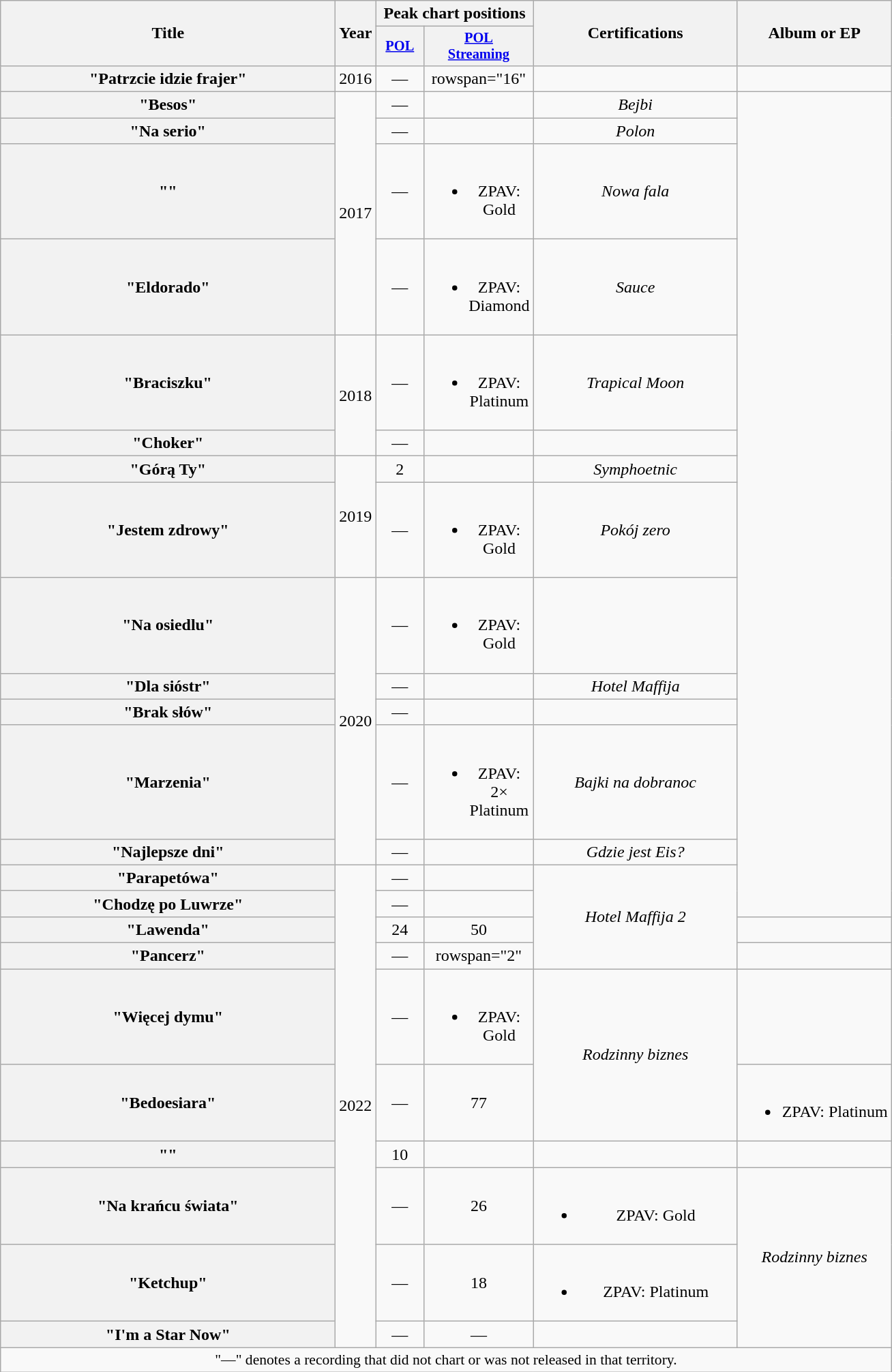<table class="wikitable plainrowheaders" style="text-align:center;">
<tr>
<th scope="col" style="width:20em;" rowspan="2">Title</th>
<th scope="col" style="width:1em;" rowspan="2">Year</th>
<th colspan="2">Peak chart positions</th>
<th scope="col" style="width:12em;" rowspan="2">Certifications</th>
<th scope="col" rowspan="2">Album or EP</th>
</tr>
<tr>
<th scope="col" style="width:3em;font-size:85%;"><a href='#'>POL</a><br></th>
<th scope="col" style="width:3em;font-size:85%;"><a href='#'>POL<br>Streaming</a><br></th>
</tr>
<tr>
<th scope="row">"Patrzcie idzie frajer"<br></th>
<td>2016</td>
<td>—</td>
<td>rowspan="16" </td>
<td></td>
<td><em></em></td>
</tr>
<tr>
<th scope="row">"Besos"<br></th>
<td rowspan="4">2017</td>
<td>—</td>
<td></td>
<td><em>Bejbi</em></td>
</tr>
<tr>
<th scope="row">"Na serio"<br></th>
<td>—</td>
<td></td>
<td><em>Polon</em></td>
</tr>
<tr>
<th scope="row">""<br></th>
<td>—</td>
<td><br><ul><li>ZPAV: Gold</li></ul></td>
<td><em>Nowa fala</em></td>
</tr>
<tr>
<th scope="row">"Eldorado"<br></th>
<td>—</td>
<td><br><ul><li>ZPAV: Diamond</li></ul></td>
<td><em>Sauce</em></td>
</tr>
<tr>
<th scope="row">"Braciszku"<br></th>
<td rowspan="2">2018</td>
<td>—</td>
<td><br><ul><li>ZPAV: Platinum</li></ul></td>
<td><em>Trapical Moon</em></td>
</tr>
<tr>
<th scope="row">"Choker"<br></th>
<td>—</td>
<td></td>
<td></td>
</tr>
<tr>
<th scope="row">"Górą Ty"<br></th>
<td rowspan="2">2019</td>
<td>2</td>
<td></td>
<td><em>Symphoetnic</em></td>
</tr>
<tr>
<th scope="row">"Jestem zdrowy"<br></th>
<td>—</td>
<td><br><ul><li>ZPAV: Gold</li></ul></td>
<td><em>Pokój zero</em></td>
</tr>
<tr>
<th scope="row">"Na osiedlu"<br></th>
<td rowspan="5">2020</td>
<td>—</td>
<td><br><ul><li>ZPAV: Gold</li></ul></td>
<td><em></em></td>
</tr>
<tr>
<th scope="row">"Dla sióstr"<br></th>
<td>—</td>
<td></td>
<td><em>Hotel Maffija</em></td>
</tr>
<tr>
<th scope="row">"Brak słów"<br></th>
<td>—</td>
<td></td>
<td></td>
</tr>
<tr>
<th scope="row">"Marzenia"<br></th>
<td>—</td>
<td><br><ul><li>ZPAV: 2× Platinum</li></ul></td>
<td><em>Bajki na dobranoc</em></td>
</tr>
<tr>
<th scope="row">"Najlepsze dni"<br></th>
<td>—</td>
<td></td>
<td><em>Gdzie jest Eis?</em></td>
</tr>
<tr>
<th scope="row">"Parapetówa"<br></th>
<td rowspan="10">2022</td>
<td>—</td>
<td></td>
<td rowspan="4"><em>Hotel Maffija 2</em></td>
</tr>
<tr>
<th scope="row">"Chodzę po Luwrze"<br></th>
<td>—</td>
<td></td>
</tr>
<tr>
<th scope="row">"Lawenda"<br></th>
<td>24</td>
<td>50</td>
<td></td>
</tr>
<tr>
<th scope="row">"Pancerz"<br></th>
<td>—</td>
<td>rowspan="2" </td>
<td></td>
</tr>
<tr>
<th scope="row">"Więcej dymu"<br></th>
<td>—</td>
<td><br><ul><li>ZPAV: Gold</li></ul></td>
<td rowspan="2"><em>Rodzinny biznes</em></td>
</tr>
<tr>
<th scope="row">"Bedoesiara"<br></th>
<td>—</td>
<td>77</td>
<td><br><ul><li>ZPAV: Platinum</li></ul></td>
</tr>
<tr>
<th scope="row">""<br></th>
<td>10</td>
<td></td>
<td></td>
<td><em></em></td>
</tr>
<tr>
<th scope="row">"Na krańcu świata"<br></th>
<td>—</td>
<td>26</td>
<td><br><ul><li>ZPAV: Gold</li></ul></td>
<td rowspan="3"><em>Rodzinny biznes</em></td>
</tr>
<tr>
<th scope="row">"Ketchup"<br></th>
<td>—</td>
<td>18</td>
<td><br><ul><li>ZPAV: Platinum</li></ul></td>
</tr>
<tr>
<th scope="row">"I'm a Star Now"<br></th>
<td>—</td>
<td>—</td>
<td></td>
</tr>
<tr>
<td colspan="6" style="font-size:90%">"—" denotes a recording that did not chart or was not released in that territory.</td>
</tr>
</table>
